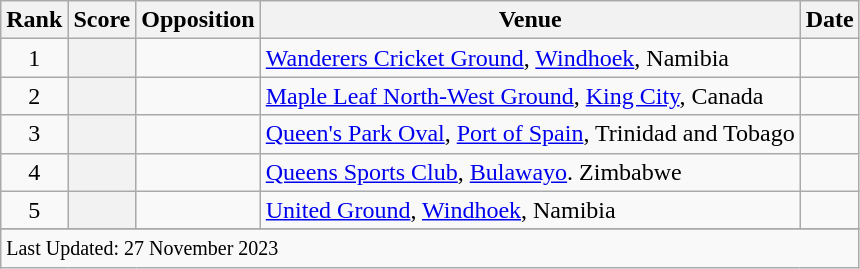<table class="wikitable sortable">
<tr>
<th scope=col>Rank</th>
<th scope=col>Score</th>
<th scope=col>Opposition</th>
<th scope=col>Venue</th>
<th scope=col>Date</th>
</tr>
<tr>
<td align=center>1</td>
<th scope=row style=text-align:center;></th>
<td></td>
<td><a href='#'>Wanderers Cricket Ground</a>, <a href='#'>Windhoek</a>, Namibia</td>
<td></td>
</tr>
<tr>
<td align=center>2</td>
<th scope=row style=text-align:center;></th>
<td></td>
<td><a href='#'>Maple Leaf North-West Ground</a>, <a href='#'>King City</a>, Canada</td>
<td></td>
</tr>
<tr>
<td align=center>3</td>
<th scope=row style=text-align:center;></th>
<td></td>
<td><a href='#'>Queen's Park Oval</a>, <a href='#'>Port of Spain</a>, Trinidad and Tobago</td>
<td></td>
</tr>
<tr>
<td align=center>4</td>
<th scope=row style=text-align:center;></th>
<td></td>
<td><a href='#'>Queens Sports Club</a>, <a href='#'>Bulawayo</a>. Zimbabwe</td>
<td></td>
</tr>
<tr>
<td align="center">5</td>
<th scope=row style=text-align:center;></th>
<td></td>
<td><a href='#'>United Ground</a>, <a href='#'>Windhoek</a>, Namibia</td>
<td></td>
</tr>
<tr>
</tr>
<tr class=sortbottom>
<td colspan=5><small>Last Updated: 27 November 2023</small></td>
</tr>
</table>
